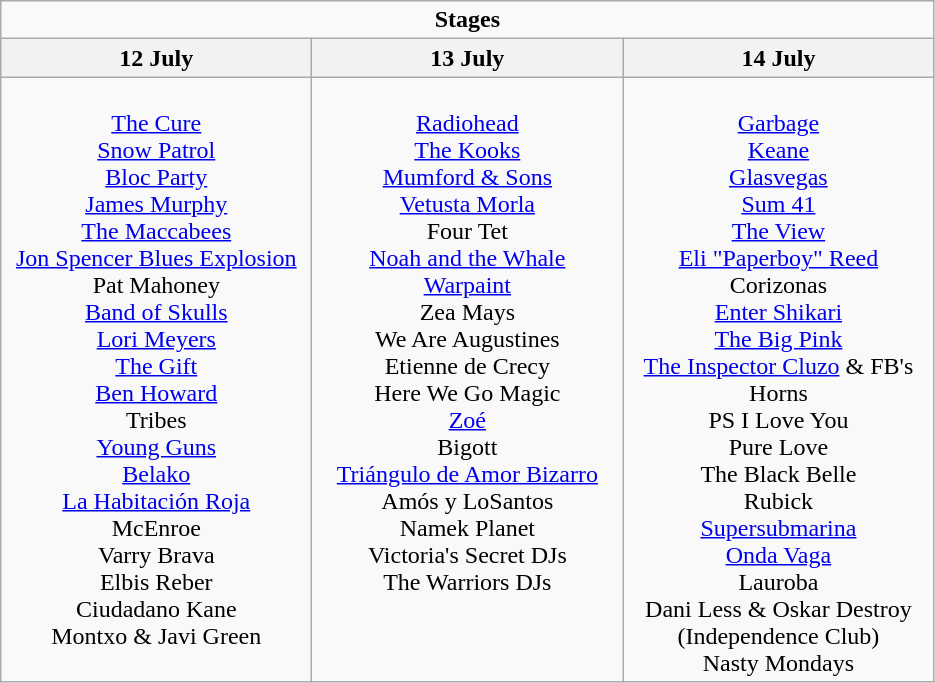<table class="wikitable">
<tr>
<td colspan="4" align="center"><strong>Stages</strong></td>
</tr>
<tr>
<th>12 July</th>
<th>13 July</th>
<th>14 July</th>
</tr>
<tr>
<td valign="top" align="center" width=200><br><a href='#'>The Cure</a><br> <a href='#'>Snow Patrol</a><br> <a href='#'>Bloc Party</a><br> <a href='#'>James Murphy</a><br> <a href='#'>The Maccabees</a><br> <a href='#'>Jon Spencer Blues Explosion</a><br> Pat Mahoney<br> <a href='#'>Band of Skulls</a><br> <a href='#'>Lori Meyers</a><br> <a href='#'>The Gift</a><br> <a href='#'>Ben Howard</a><br> Tribes<br> <a href='#'>Young Guns</a><br> <a href='#'>Belako</a><br> <a href='#'>La Habitación Roja</a><br> McEnroe<br> Varry Brava<br> Elbis Reber<br> Ciudadano Kane<br> Montxo & Javi Green</td>
<td valign="top" align="center" width=200><br><a href='#'>Radiohead</a><br> <a href='#'>The Kooks</a><br> <a href='#'>Mumford & Sons</a><br> <a href='#'>Vetusta Morla</a><br> Four Tet<br> <a href='#'>Noah and the Whale</a><br> <a href='#'>Warpaint</a><br> Zea Mays<br> We Are Augustines<br> Etienne de Crecy<br> Here We Go Magic<br> <a href='#'>Zoé</a><br> Bigott<br> <a href='#'>Triángulo de Amor Bizarro</a><br> Amós y LoSantos<br> Namek Planet<br> Victoria's Secret DJs<br> The Warriors DJs</td>
<td valign="top" align="center" width=200><br><a href='#'>Garbage</a><br> <a href='#'>Keane</a><br> <a href='#'>Glasvegas</a><br> <a href='#'>Sum 41</a><br> <a href='#'>The View</a><br> <a href='#'>Eli "Paperboy" Reed</a><br> Corizonas<br> <a href='#'>Enter Shikari</a><br> <a href='#'>The Big Pink</a><br> <a href='#'>The Inspector Cluzo</a> & FB's Horns<br> PS I Love You<br> Pure Love<br> The Black Belle<br> Rubick<br> <a href='#'>Supersubmarina</a><br> <a href='#'>Onda Vaga</a><br> Lauroba<br> Dani Less & Oskar Destroy (Independence Club)<br> Nasty Mondays</td>
</tr>
</table>
